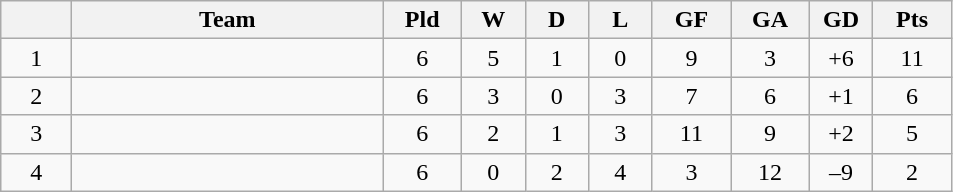<table class="wikitable" style="text-align: center;">
<tr>
<th style="width: 40px;"></th>
<th style="width: 200px;">Team</th>
<th style="width: 45px;">Pld</th>
<th style="width: 35px;">W</th>
<th style="width: 35px;">D</th>
<th style="width: 35px;">L</th>
<th style="width: 45px;">GF</th>
<th style="width: 45px;">GA</th>
<th style="width: 35px;">GD</th>
<th style="width: 45px;">Pts</th>
</tr>
<tr>
<td>1</td>
<td style="text-align: left;"></td>
<td>6</td>
<td>5</td>
<td>1</td>
<td>0</td>
<td>9</td>
<td>3</td>
<td>+6</td>
<td>11</td>
</tr>
<tr>
<td>2</td>
<td style="text-align: left;"></td>
<td>6</td>
<td>3</td>
<td>0</td>
<td>3</td>
<td>7</td>
<td>6</td>
<td>+1</td>
<td>6</td>
</tr>
<tr>
<td>3</td>
<td style="text-align: left;"></td>
<td>6</td>
<td>2</td>
<td>1</td>
<td>3</td>
<td>11</td>
<td>9</td>
<td>+2</td>
<td>5</td>
</tr>
<tr>
<td>4</td>
<td style="text-align: left;"></td>
<td>6</td>
<td>0</td>
<td>2</td>
<td>4</td>
<td>3</td>
<td>12</td>
<td>–9</td>
<td>2</td>
</tr>
</table>
